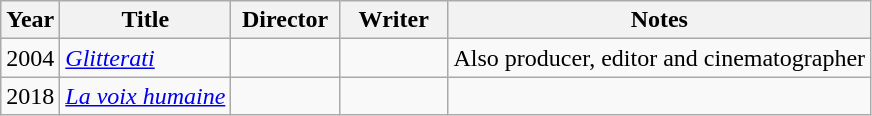<table class="wikitable">
<tr>
<th>Year</th>
<th>Title</th>
<th width=65>Director</th>
<th width=65>Writer</th>
<th>Notes</th>
</tr>
<tr>
<td>2004</td>
<td><em><a href='#'>Glitterati</a></em></td>
<td></td>
<td></td>
<td>Also producer, editor and cinematographer</td>
</tr>
<tr>
<td>2018</td>
<td><em><a href='#'>La voix humaine</a></em></td>
<td></td>
<td></td>
<td></td>
</tr>
</table>
